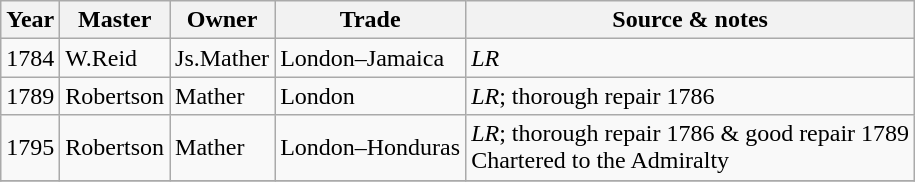<table class=" wikitable">
<tr>
<th>Year</th>
<th>Master</th>
<th>Owner</th>
<th>Trade</th>
<th>Source & notes</th>
</tr>
<tr>
<td>1784</td>
<td>W.Reid</td>
<td>Js.Mather</td>
<td>London–Jamaica</td>
<td><em>LR</em></td>
</tr>
<tr>
<td>1789</td>
<td>Robertson</td>
<td>Mather</td>
<td>London</td>
<td><em>LR</em>; thorough repair 1786</td>
</tr>
<tr>
<td>1795</td>
<td>Robertson</td>
<td>Mather</td>
<td>London–Honduras</td>
<td><em>LR</em>; thorough repair 1786 & good repair 1789<br> Chartered to the Admiralty</td>
</tr>
<tr>
</tr>
</table>
